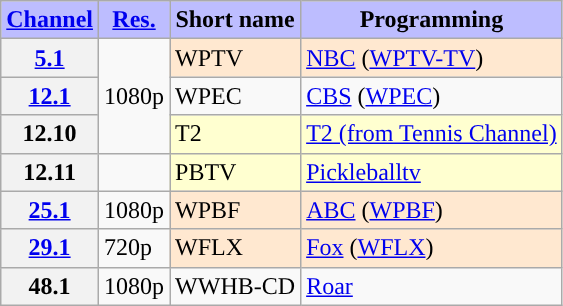<table class="wikitable">
<tr>
<th style="background-color: #bdbdff" scope = "col"><a href='#'>Channel</a></th>
<th style="background-color: #bdbdff" scope = "col"><a href='#'>Res.</a></th>
<th style="background-color: #bdbdff" scope = "col">Short name</th>
<th style="background-color: #bdbdff" scope = "col">Programming</th>
</tr>
<tr>
<th scope = "row"><a href='#'>5.1</a></th>
<td rowspan=3>1080p</td>
<td style="background-color:#ffe8d0">WPTV</td>
<td style="background-color:#ffe8d0"><a href='#'>NBC</a> (<a href='#'>WPTV-TV</a>) </td>
</tr>
<tr>
<th scope = "row"><a href='#'>12.1</a></th>
<td>WPEC</td>
<td><a href='#'>CBS</a> (<a href='#'>WPEC</a>)</td>
</tr>
<tr>
<th scope = "row">12.10</th>
<td style="background-color:#ffffd0">T2</td>
<td style="background-color:#ffffd0"><a href='#'>T2 (from Tennis Channel)</a></td>
</tr>
<tr>
<th scope = "row">12.11</th>
<td></td>
<td style="background-color:#ffffd0">PBTV</td>
<td style="background-color:#ffffd0"><a href='#'>Pickleballtv</a></td>
</tr>
<tr>
<th scope = "row"><a href='#'>25.1</a></th>
<td>1080p</td>
<td style="background-color:#ffe8d0">WPBF</td>
<td style="background-color:#ffe8d0"><a href='#'>ABC</a> (<a href='#'>WPBF</a>) </td>
</tr>
<tr>
<th scope = "row"><a href='#'>29.1</a></th>
<td>720p</td>
<td style="background-color:#ffe8d0">WFLX</td>
<td style="background-color:#ffe8d0"><a href='#'>Fox</a> (<a href='#'>WFLX</a>) </td>
</tr>
<tr>
<th scope = "row">48.1</th>
<td>1080p</td>
<td>WWHB-CD</td>
<td><a href='#'>Roar</a></td>
</tr>
</table>
